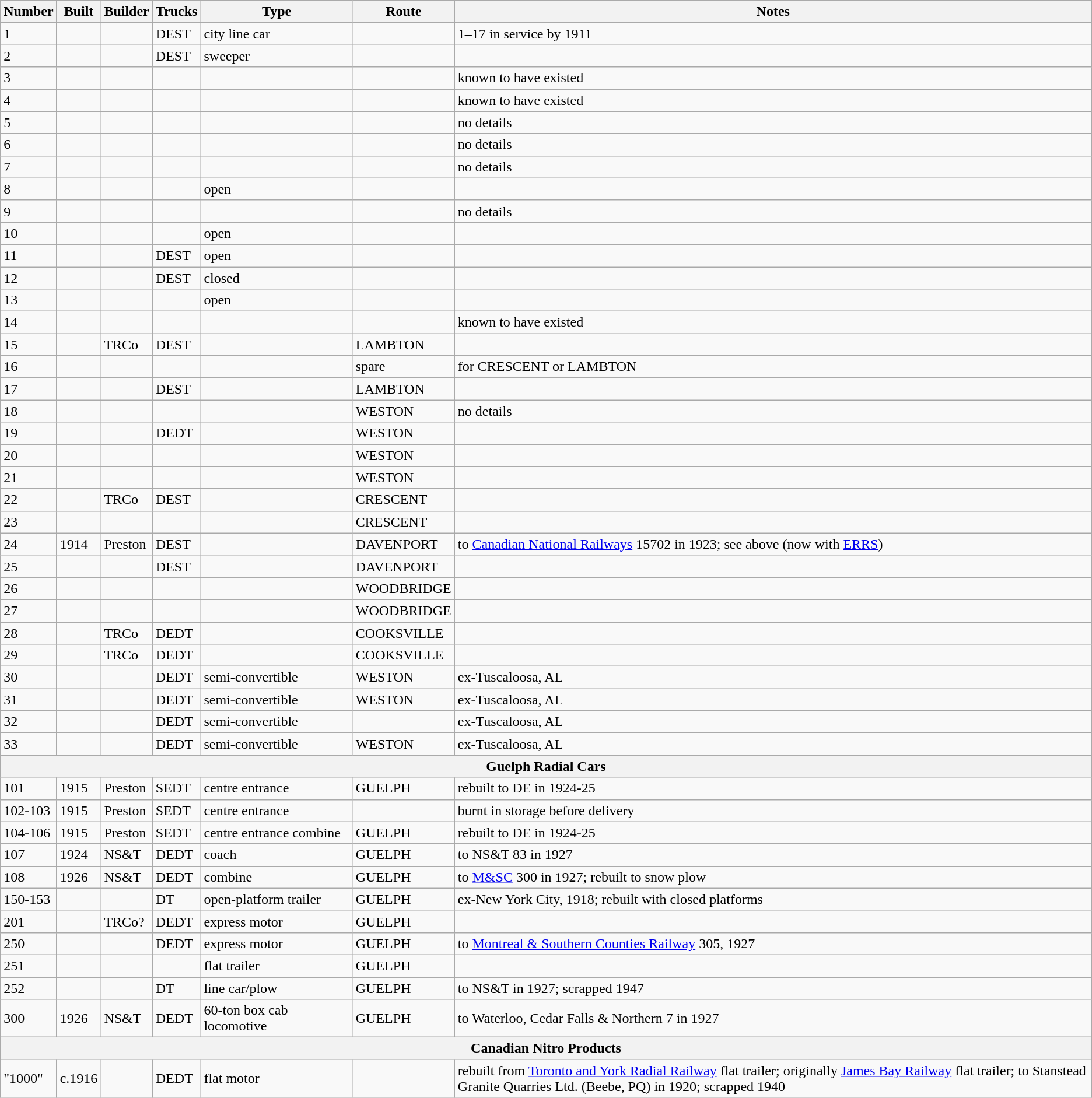<table Class="wikitable">
<tr>
<th>Number</th>
<th>Built</th>
<th>Builder</th>
<th>Trucks</th>
<th>Type</th>
<th>Route</th>
<th>Notes</th>
</tr>
<tr>
<td>1</td>
<td></td>
<td></td>
<td>DEST</td>
<td>city line car</td>
<td></td>
<td>1–17 in service by 1911</td>
</tr>
<tr>
<td>2</td>
<td></td>
<td></td>
<td>DEST</td>
<td>sweeper</td>
<td></td>
<td></td>
</tr>
<tr>
<td>3</td>
<td></td>
<td></td>
<td></td>
<td></td>
<td></td>
<td>known to have existed</td>
</tr>
<tr>
<td>4</td>
<td></td>
<td></td>
<td></td>
<td></td>
<td></td>
<td>known to have existed</td>
</tr>
<tr>
<td>5</td>
<td></td>
<td></td>
<td></td>
<td></td>
<td></td>
<td>no details</td>
</tr>
<tr>
<td>6</td>
<td></td>
<td></td>
<td></td>
<td></td>
<td></td>
<td>no details</td>
</tr>
<tr>
<td>7</td>
<td></td>
<td></td>
<td></td>
<td></td>
<td></td>
<td>no details</td>
</tr>
<tr>
<td>8</td>
<td></td>
<td></td>
<td></td>
<td>open</td>
<td></td>
<td></td>
</tr>
<tr>
<td>9</td>
<td></td>
<td></td>
<td></td>
<td></td>
<td></td>
<td>no details</td>
</tr>
<tr>
<td>10</td>
<td></td>
<td></td>
<td></td>
<td>open</td>
<td></td>
<td></td>
</tr>
<tr>
<td>11</td>
<td></td>
<td></td>
<td>DEST</td>
<td>open</td>
<td></td>
<td></td>
</tr>
<tr>
<td>12</td>
<td></td>
<td></td>
<td>DEST</td>
<td>closed</td>
<td></td>
<td></td>
</tr>
<tr>
<td>13</td>
<td></td>
<td></td>
<td></td>
<td>open</td>
<td></td>
<td></td>
</tr>
<tr>
<td>14</td>
<td></td>
<td></td>
<td></td>
<td></td>
<td></td>
<td>known to have existed</td>
</tr>
<tr>
<td>15</td>
<td></td>
<td>TRCo</td>
<td>DEST</td>
<td></td>
<td>LAMBTON</td>
<td></td>
</tr>
<tr>
<td>16</td>
<td></td>
<td></td>
<td></td>
<td></td>
<td>spare</td>
<td>for CRESCENT or LAMBTON</td>
</tr>
<tr>
<td>17</td>
<td></td>
<td></td>
<td>DEST</td>
<td></td>
<td>LAMBTON</td>
<td></td>
</tr>
<tr>
<td>18</td>
<td></td>
<td></td>
<td></td>
<td></td>
<td>WESTON</td>
<td>no details</td>
</tr>
<tr>
<td>19</td>
<td></td>
<td></td>
<td>DEDT</td>
<td></td>
<td>WESTON</td>
<td></td>
</tr>
<tr>
<td>20</td>
<td></td>
<td></td>
<td></td>
<td></td>
<td>WESTON</td>
<td></td>
</tr>
<tr>
<td>21</td>
<td></td>
<td></td>
<td></td>
<td></td>
<td>WESTON</td>
<td></td>
</tr>
<tr>
<td>22</td>
<td></td>
<td>TRCo</td>
<td>DEST</td>
<td></td>
<td>CRESCENT</td>
<td></td>
</tr>
<tr>
<td>23</td>
<td></td>
<td></td>
<td></td>
<td></td>
<td>CRESCENT</td>
<td></td>
</tr>
<tr>
<td>24</td>
<td>1914</td>
<td>Preston</td>
<td>DEST</td>
<td></td>
<td>DAVENPORT</td>
<td>to <a href='#'>Canadian National Railways</a> 15702 in 1923; see above (now with <a href='#'>ERRS</a>)</td>
</tr>
<tr>
<td>25</td>
<td></td>
<td></td>
<td>DEST</td>
<td></td>
<td>DAVENPORT</td>
<td></td>
</tr>
<tr>
<td>26</td>
<td></td>
<td></td>
<td></td>
<td></td>
<td>WOODBRIDGE</td>
<td></td>
</tr>
<tr>
<td>27</td>
<td></td>
<td></td>
<td></td>
<td></td>
<td>WOODBRIDGE</td>
<td></td>
</tr>
<tr>
<td>28</td>
<td></td>
<td>TRCo</td>
<td>DEDT</td>
<td></td>
<td>COOKSVILLE</td>
<td></td>
</tr>
<tr>
<td>29</td>
<td></td>
<td>TRCo</td>
<td>DEDT</td>
<td></td>
<td>COOKSVILLE</td>
<td></td>
</tr>
<tr>
<td>30</td>
<td></td>
<td></td>
<td>DEDT</td>
<td>semi-convertible</td>
<td>WESTON</td>
<td>ex-Tuscaloosa, AL</td>
</tr>
<tr>
<td>31</td>
<td></td>
<td></td>
<td>DEDT</td>
<td>semi-convertible</td>
<td>WESTON</td>
<td>ex-Tuscaloosa, AL</td>
</tr>
<tr>
<td>32</td>
<td></td>
<td></td>
<td>DEDT</td>
<td>semi-convertible</td>
<td></td>
<td>ex-Tuscaloosa, AL</td>
</tr>
<tr>
<td>33</td>
<td></td>
<td></td>
<td>DEDT</td>
<td>semi-convertible</td>
<td>WESTON</td>
<td>ex-Tuscaloosa, AL</td>
</tr>
<tr>
<th colspan=7>Guelph Radial Cars</th>
</tr>
<tr>
<td>101</td>
<td>1915</td>
<td>Preston</td>
<td>SEDT</td>
<td>centre entrance</td>
<td>GUELPH</td>
<td>rebuilt to DE in 1924-25</td>
</tr>
<tr>
<td>102-103</td>
<td>1915</td>
<td>Preston</td>
<td>SEDT</td>
<td>centre entrance</td>
<td></td>
<td>burnt in storage before delivery</td>
</tr>
<tr>
<td>104-106</td>
<td>1915</td>
<td>Preston</td>
<td>SEDT</td>
<td nowrap>centre entrance combine</td>
<td>GUELPH</td>
<td>rebuilt to DE in 1924-25</td>
</tr>
<tr>
<td>107</td>
<td>1924</td>
<td>NS&T</td>
<td>DEDT</td>
<td>coach</td>
<td>GUELPH</td>
<td>to NS&T 83 in 1927</td>
</tr>
<tr>
<td>108</td>
<td>1926</td>
<td>NS&T</td>
<td>DEDT</td>
<td>combine</td>
<td>GUELPH</td>
<td>to <a href='#'>M&SC</a> 300 in 1927; rebuilt to snow plow</td>
</tr>
<tr>
<td>150-153</td>
<td></td>
<td></td>
<td>DT</td>
<td>open-platform trailer</td>
<td>GUELPH</td>
<td>ex-New York City, 1918; rebuilt with closed platforms</td>
</tr>
<tr>
<td>201</td>
<td></td>
<td>TRCo?</td>
<td>DEDT</td>
<td>express motor</td>
<td>GUELPH</td>
<td></td>
</tr>
<tr>
<td>250</td>
<td></td>
<td></td>
<td>DEDT</td>
<td>express motor</td>
<td>GUELPH</td>
<td>to <a href='#'>Montreal & Southern Counties Railway</a> 305, 1927</td>
</tr>
<tr>
<td>251</td>
<td></td>
<td></td>
<td></td>
<td>flat trailer</td>
<td>GUELPH</td>
<td></td>
</tr>
<tr>
<td>252</td>
<td></td>
<td></td>
<td>DT</td>
<td>line car/plow</td>
<td>GUELPH</td>
<td>to NS&T in 1927; scrapped 1947</td>
</tr>
<tr>
<td>300</td>
<td>1926</td>
<td>NS&T</td>
<td>DEDT</td>
<td>60-ton box cab locomotive</td>
<td>GUELPH</td>
<td>to Waterloo, Cedar Falls & Northern 7 in 1927</td>
</tr>
<tr>
<th colspan=7>Canadian Nitro Products</th>
</tr>
<tr>
<td>"1000"</td>
<td>c.1916</td>
<td></td>
<td>DEDT</td>
<td>flat motor</td>
<td></td>
<td>rebuilt from <a href='#'>Toronto and York Radial Railway</a> flat trailer; originally <a href='#'>James Bay Railway</a> flat trailer; to Stanstead Granite Quarries Ltd. (Beebe, PQ) in 1920; scrapped 1940</td>
</tr>
</table>
